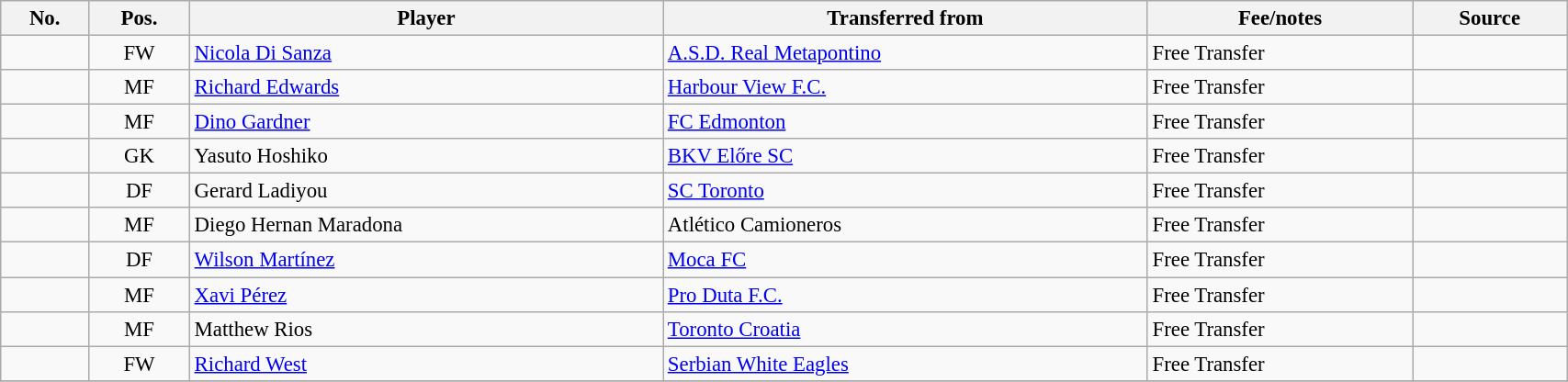<table class="wikitable sortable" style="width:90%; text-align:center; font-size:95%; text-align:left;">
<tr>
<th>No.</th>
<th>Pos.</th>
<th>Player</th>
<th>Transferred from</th>
<th>Fee/notes</th>
<th>Source</th>
</tr>
<tr>
<td align=center></td>
<td align=center>FW</td>
<td> <a href='#'>Nicola Di Sanza</a></td>
<td> <a href='#'>A.S.D. Real Metapontino</a></td>
<td>Free Transfer</td>
<td></td>
</tr>
<tr>
<td align=center></td>
<td align=center>MF</td>
<td> <a href='#'>Richard Edwards</a></td>
<td> <a href='#'>Harbour View F.C.</a></td>
<td>Free Transfer</td>
<td></td>
</tr>
<tr>
<td align=center></td>
<td align=center>MF</td>
<td> <a href='#'>Dino Gardner</a></td>
<td> <a href='#'>FC Edmonton</a></td>
<td>Free Transfer</td>
<td></td>
</tr>
<tr>
<td align=center></td>
<td align=center>GK</td>
<td> Yasuto Hoshiko</td>
<td> <a href='#'>BKV Előre SC</a></td>
<td>Free Transfer</td>
<td></td>
</tr>
<tr>
<td align=center></td>
<td align=center>DF</td>
<td> Gerard Ladiyou</td>
<td> <a href='#'>SC Toronto</a></td>
<td>Free Transfer</td>
<td></td>
</tr>
<tr>
<td align=center></td>
<td align=center>MF</td>
<td> Diego Hernan Maradona</td>
<td> Atlético Camioneros</td>
<td>Free Transfer</td>
<td></td>
</tr>
<tr>
<td align=center></td>
<td align=center>DF</td>
<td> <a href='#'>Wilson Martínez</a></td>
<td> <a href='#'>Moca FC</a></td>
<td>Free Transfer</td>
<td></td>
</tr>
<tr>
<td align=center></td>
<td align=center>MF</td>
<td> <a href='#'>Xavi Pérez</a></td>
<td> <a href='#'>Pro Duta F.C.</a></td>
<td>Free Transfer</td>
<td></td>
</tr>
<tr>
<td align=center></td>
<td align=center>MF</td>
<td> Matthew Rios</td>
<td> <a href='#'>Toronto Croatia</a></td>
<td>Free Transfer</td>
<td></td>
</tr>
<tr>
<td align=center></td>
<td align=center>FW</td>
<td> <a href='#'>Richard West</a></td>
<td> <a href='#'>Serbian White Eagles</a></td>
<td>Free Transfer</td>
<td></td>
</tr>
<tr>
</tr>
</table>
